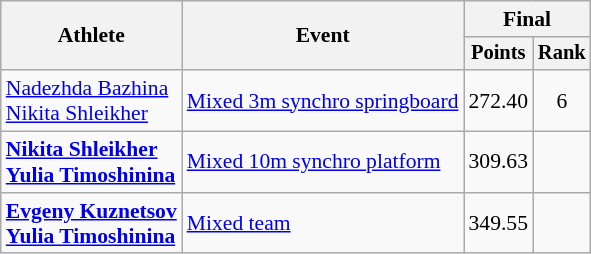<table class=wikitable style="font-size:90%">
<tr>
<th rowspan="2">Athlete</th>
<th rowspan="2">Event</th>
<th colspan="2">Final</th>
</tr>
<tr style="font-size:95%">
<th>Points</th>
<th>Rank</th>
</tr>
<tr align=center>
<td align=left><a href='#'>Nadezhda Bazhina</a><br><a href='#'>Nikita Shleikher</a></td>
<td align=left><a href='#'>Mixed 3m synchro springboard</a></td>
<td>272.40</td>
<td>6</td>
</tr>
<tr align=center>
<td align=left><strong><a href='#'>Nikita Shleikher</a><br><a href='#'>Yulia Timoshinina</a></strong></td>
<td align=left><a href='#'>Mixed 10m synchro platform</a></td>
<td>309.63</td>
<td></td>
</tr>
<tr align=center>
<td align=left><strong><a href='#'>Evgeny Kuznetsov</a><br><a href='#'>Yulia Timoshinina</a></strong></td>
<td align=left><a href='#'>Mixed team</a></td>
<td>349.55</td>
<td></td>
</tr>
</table>
